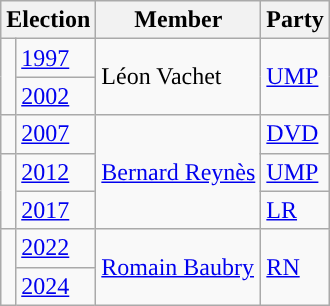<table class="wikitable">
<tr>
<th colspan="2">Election</th>
<th>Member</th>
<th>Party</th>
</tr>
<tr>
<td rowspan="2" style="color:inherit;background-color: "></td>
<td><a href='#'>1997</a></td>
<td rowspan="2">Léon Vachet</td>
<td rowspan="2"><a href='#'>UMP</a></td>
</tr>
<tr>
<td><a href='#'>2002</a></td>
</tr>
<tr>
<td style="color:inherit;background-color: "></td>
<td><a href='#'>2007</a></td>
<td rowspan="3"><a href='#'>Bernard Reynès</a></td>
<td><a href='#'>DVD</a></td>
</tr>
<tr>
<td rowspan="2" style="color:inherit;background-color: "></td>
<td><a href='#'>2012</a></td>
<td><a href='#'>UMP</a></td>
</tr>
<tr>
<td><a href='#'>2017</a></td>
<td><a href='#'>LR</a></td>
</tr>
<tr>
<td rowspan="2" style="color:inherit;background-color: "></td>
<td><a href='#'>2022</a></td>
<td rowspan="2"><a href='#'>Romain Baubry</a></td>
<td rowspan="2"><a href='#'>RN</a></td>
</tr>
<tr>
<td><a href='#'>2024</a></td>
</tr>
</table>
